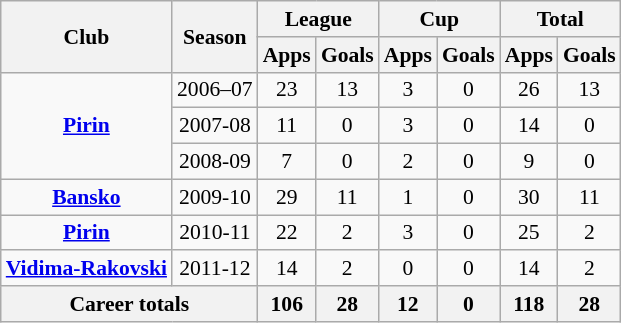<table class="wikitable" style="font-size:90%; text-align: center;">
<tr>
<th rowspan="2">Club</th>
<th rowspan="2">Season</th>
<th colspan="2">League</th>
<th colspan="2">Cup</th>
<th colspan="2">Total</th>
</tr>
<tr>
<th>Apps</th>
<th>Goals</th>
<th>Apps</th>
<th>Goals</th>
<th>Apps</th>
<th>Goals</th>
</tr>
<tr>
<td rowspan="3" valign="center"><strong><a href='#'>Pirin</a></strong></td>
<td>2006–07</td>
<td>23</td>
<td>13</td>
<td>3</td>
<td>0</td>
<td>26</td>
<td>13</td>
</tr>
<tr>
<td>2007-08</td>
<td>11</td>
<td>0</td>
<td>3</td>
<td>0</td>
<td>14</td>
<td>0</td>
</tr>
<tr>
<td>2008-09</td>
<td>7</td>
<td>0</td>
<td>2</td>
<td>0</td>
<td>9</td>
<td>0</td>
</tr>
<tr>
<td rowspan="1" valign="center"><strong><a href='#'>Bansko</a></strong></td>
<td>2009-10</td>
<td>29</td>
<td>11</td>
<td>1</td>
<td>0</td>
<td>30</td>
<td>11</td>
</tr>
<tr>
<td rowspan="1" valign="center"><strong><a href='#'>Pirin</a></strong></td>
<td>2010-11</td>
<td>22</td>
<td>2</td>
<td>3</td>
<td>0</td>
<td>25</td>
<td>2</td>
</tr>
<tr>
<td rowspan="1" valign="center"><strong><a href='#'>Vidima-Rakovski</a></strong></td>
<td>2011-12</td>
<td>14</td>
<td>2</td>
<td>0</td>
<td>0</td>
<td>14</td>
<td>2</td>
</tr>
<tr>
<th colspan="2">Career totals</th>
<th>106</th>
<th>28</th>
<th>12</th>
<th>0</th>
<th>118</th>
<th>28</th>
</tr>
</table>
